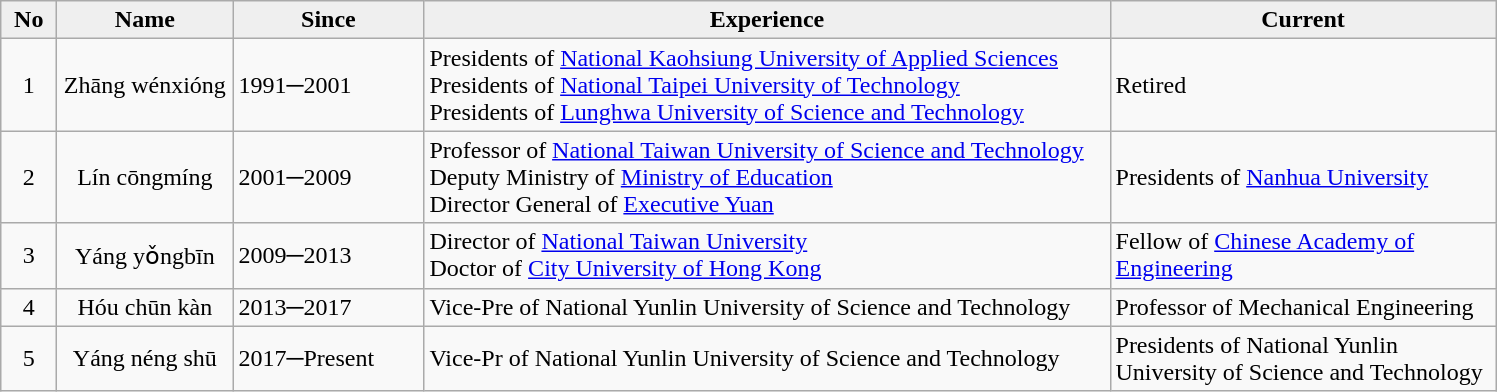<table class="wikitable">
<tr style="background:#efefef; text-align:center;">
<td style="width:30px; "><strong>No</strong></td>
<td style="width:110px; "><strong>Name</strong></td>
<td style="width:120px; "><strong>Since</strong></td>
<td style="width:450px; "><strong>Experience</strong></td>
<td style="width:250px; "><strong>Current</strong></td>
</tr>
<tr>
<td style="width:30px; text-align:center;">1</td>
<td style="width:60px; text-align:center;">Zhāng wénxióng</td>
<td style="width:120px; text-align:left;">1991─2001</td>
<td style="width:450px; text-align:left;">Presidents of <a href='#'>National Kaohsiung University of Applied Sciences</a><br>Presidents of <a href='#'>National Taipei University of Technology</a><br> Presidents of <a href='#'>Lunghwa University of Science and Technology</a></td>
<td style="width:220px; text-align:left;">Retired</td>
</tr>
<tr>
<td style="width:30px; text-align:center;">2</td>
<td style="width:60px; text-align:center;">Lín cōngmíng</td>
<td style="width:120px; text-align:left;">2001─2009</td>
<td style="width:450px; text-align:left;">Professor of <a href='#'>National Taiwan University of Science and Technology</a><br> Deputy Ministry of <a href='#'>Ministry of Education</a><br>Director General of <a href='#'>Executive Yuan</a></td>
<td style="width:220px; text-align:left;">Presidents of <a href='#'>Nanhua University</a></td>
</tr>
<tr>
<td style="width:30px; text-align:center;">3</td>
<td style="width:60px; text-align:center;">Yáng yǒngbīn</td>
<td style="width:120px; text-align:left;">2009─2013</td>
<td style="width:450px; text-align:left;">Director of <a href='#'>National Taiwan University</a><br>Doctor of <a href='#'>City University of Hong Kong</a></td>
<td style="width:220px; text-align:left;">Fellow of <a href='#'>Chinese Academy of Engineering</a></td>
</tr>
<tr>
<td style="width:30px; text-align:center;">4</td>
<td style="width:60px; text-align:center;">Hóu chūn kàn</td>
<td style="width:120px; text-align:left;">2013─2017</td>
<td style="width:450px; text-align:left;">Vice-Pre of National Yunlin University of Science and Technology</td>
<td style="width:220px; text-align:left;">Professor of Mechanical Engineering</td>
</tr>
<tr>
<td style="width:30px; text-align:center;">5</td>
<td style="width:60px; text-align:center;">Yáng néng shū</td>
<td style="width:120px; text-align:left;">2017─Present</td>
<td style="width:450px; text-align:left;">Vice-Pr of National Yunlin University of Science and Technology</td>
<td style="width:220px; text-align:left;">Presidents of National Yunlin University of Science and Technology</td>
</tr>
</table>
